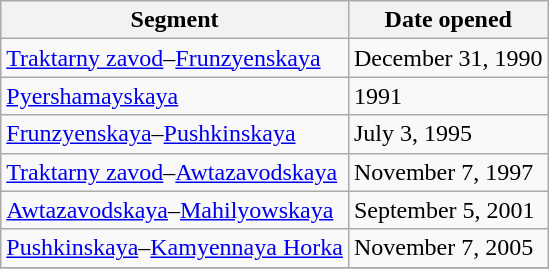<table class="wikitable" style="border-collapse: collapse; text-align: left;">
<tr>
<th>Segment</th>
<th>Date opened</th>
</tr>
<tr>
<td style="text-align: left;"><a href='#'>Traktarny zavod</a>–<a href='#'>Frunzyenskaya</a></td>
<td>December 31, 1990</td>
</tr>
<tr>
<td style="text-align: left;"><a href='#'>Pyershamayskaya</a></td>
<td>1991</td>
</tr>
<tr>
<td style="text-align: left;"><a href='#'>Frunzyenskaya</a>–<a href='#'>Pushkinskaya</a></td>
<td>July 3, 1995</td>
</tr>
<tr>
<td style="text-align: left;"><a href='#'>Traktarny zavod</a>–<a href='#'>Awtazavodskaya</a></td>
<td>November 7, 1997</td>
</tr>
<tr>
<td style="text-align: left;"><a href='#'>Awtazavodskaya</a>–<a href='#'>Mahilyowskaya</a></td>
<td>September 5, 2001</td>
</tr>
<tr>
<td style="text-align: left;"><a href='#'>Pushkinskaya</a>–<a href='#'>Kamyennaya Horka</a></td>
<td>November 7, 2005</td>
</tr>
<tr>
</tr>
</table>
